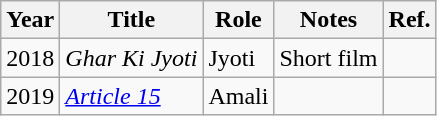<table class="wikitable">
<tr>
<th>Year</th>
<th>Title</th>
<th>Role</th>
<th>Notes</th>
<th>Ref.</th>
</tr>
<tr>
<td>2018</td>
<td><em>Ghar Ki Jyoti</em></td>
<td>Jyoti</td>
<td>Short film</td>
<td></td>
</tr>
<tr>
<td>2019</td>
<td><em><a href='#'>Article 15</a></em></td>
<td>Amali</td>
<td></td>
<td></td>
</tr>
</table>
